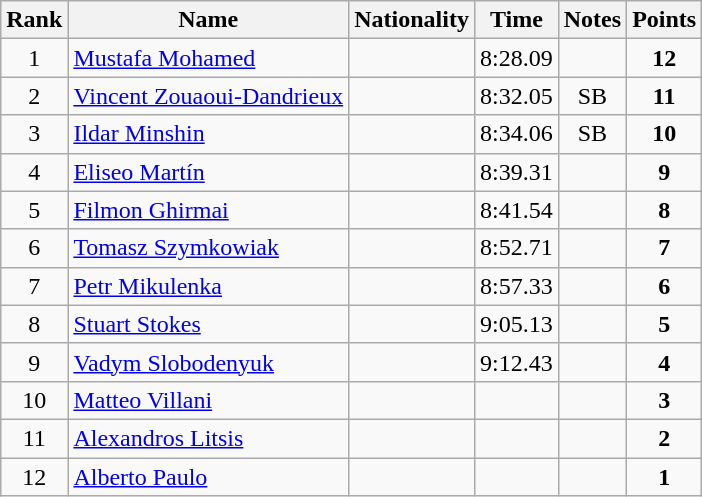<table class="wikitable sortable" style="text-align:center">
<tr>
<th>Rank</th>
<th>Name</th>
<th>Nationality</th>
<th>Time</th>
<th>Notes</th>
<th>Points</th>
</tr>
<tr>
<td>1</td>
<td align=left><a href='#'>Mustafa Mohamed</a></td>
<td align=left></td>
<td>8:28.09</td>
<td></td>
<td><strong>12</strong></td>
</tr>
<tr>
<td>2</td>
<td align=left><a href='#'>Vincent Zouaoui-Dandrieux</a></td>
<td align=left></td>
<td>8:32.05</td>
<td>SB</td>
<td><strong>11</strong></td>
</tr>
<tr>
<td>3</td>
<td align=left><a href='#'>Ildar Minshin</a></td>
<td align=left></td>
<td>8:34.06</td>
<td>SB</td>
<td><strong>10</strong></td>
</tr>
<tr>
<td>4</td>
<td align=left><a href='#'>Eliseo Martín</a></td>
<td align=left></td>
<td>8:39.31</td>
<td></td>
<td><strong>9</strong></td>
</tr>
<tr>
<td>5</td>
<td align=left><a href='#'>Filmon Ghirmai</a></td>
<td align=left></td>
<td>8:41.54</td>
<td></td>
<td><strong>8</strong></td>
</tr>
<tr>
<td>6</td>
<td align=left><a href='#'>Tomasz Szymkowiak</a></td>
<td align=left></td>
<td>8:52.71</td>
<td></td>
<td><strong>7</strong></td>
</tr>
<tr>
<td>7</td>
<td align=left><a href='#'>Petr Mikulenka</a></td>
<td align=left></td>
<td>8:57.33</td>
<td></td>
<td><strong>6</strong></td>
</tr>
<tr>
<td>8</td>
<td align=left><a href='#'>Stuart Stokes</a></td>
<td align=left></td>
<td>9:05.13</td>
<td></td>
<td><strong>5</strong></td>
</tr>
<tr>
<td>9</td>
<td align=left><a href='#'>Vadym Slobodenyuk</a></td>
<td align=left></td>
<td>9:12.43</td>
<td></td>
<td><strong>4</strong></td>
</tr>
<tr>
<td>10</td>
<td align=left><a href='#'>Matteo Villani</a></td>
<td align=left></td>
<td></td>
<td></td>
<td><strong>3</strong></td>
</tr>
<tr>
<td>11</td>
<td align=left><a href='#'>Alexandros Litsis</a></td>
<td align=left></td>
<td></td>
<td></td>
<td><strong>2</strong></td>
</tr>
<tr>
<td>12</td>
<td align=left><a href='#'>Alberto Paulo</a></td>
<td align=left></td>
<td></td>
<td></td>
<td><strong>1</strong></td>
</tr>
</table>
